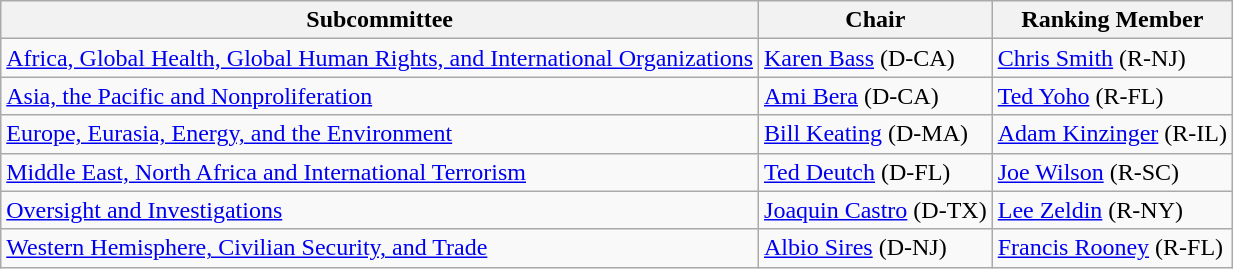<table class="wikitable">
<tr>
<th>Subcommittee</th>
<th>Chair</th>
<th>Ranking Member</th>
</tr>
<tr>
<td><a href='#'>Africa, Global Health, Global Human Rights, and International Organizations</a></td>
<td><a href='#'>Karen Bass</a> (D-CA)</td>
<td><a href='#'>Chris Smith</a> (R-NJ)</td>
</tr>
<tr>
<td><a href='#'>Asia, the Pacific and Nonproliferation</a></td>
<td><a href='#'>Ami Bera</a> (D-CA)</td>
<td><a href='#'>Ted Yoho</a> (R-FL)</td>
</tr>
<tr>
<td><a href='#'>Europe, Eurasia, Energy, and the Environment</a></td>
<td><a href='#'>Bill Keating</a> (D-MA)</td>
<td><a href='#'>Adam Kinzinger</a> (R-IL)</td>
</tr>
<tr>
<td><a href='#'>Middle East, North Africa and International Terrorism</a></td>
<td><a href='#'>Ted Deutch</a> (D-FL)</td>
<td><a href='#'>Joe Wilson</a> (R-SC)</td>
</tr>
<tr>
<td><a href='#'>Oversight and Investigations</a></td>
<td><a href='#'>Joaquin Castro</a> (D-TX)</td>
<td><a href='#'>Lee Zeldin</a> (R-NY)</td>
</tr>
<tr>
<td><a href='#'>Western Hemisphere, Civilian Security, and Trade</a></td>
<td><a href='#'>Albio Sires</a> (D-NJ)</td>
<td><a href='#'>Francis Rooney</a> (R-FL)</td>
</tr>
</table>
